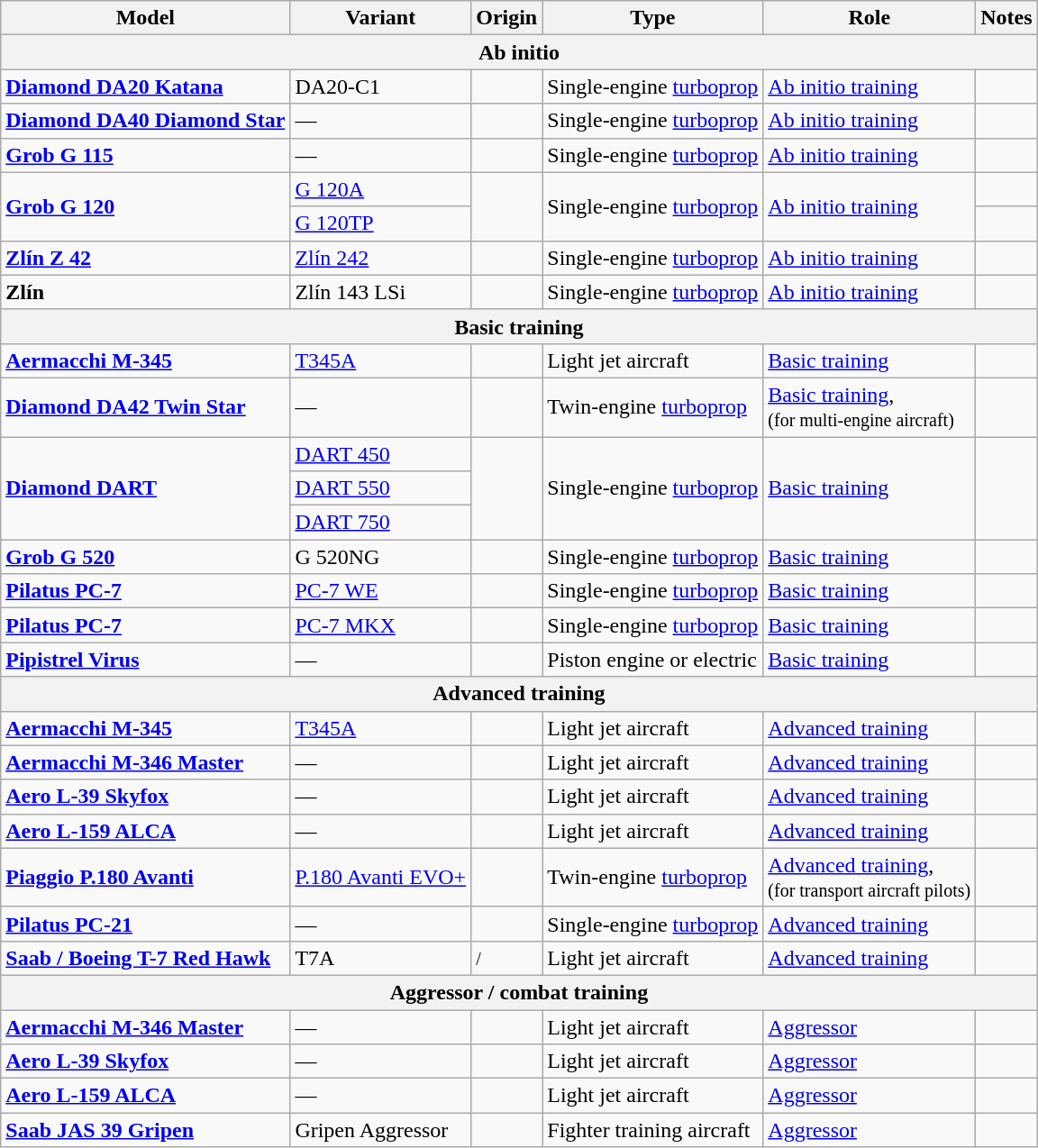<table class="wikitable sortable">
<tr>
<th scope=col>Model</th>
<th scope=col>Variant</th>
<th scope=col>Origin</th>
<th scope=col>Type</th>
<th scope=col>Role</th>
<th scope=col>Notes</th>
</tr>
<tr>
<th colspan="6"><strong>Ab initio</strong></th>
</tr>
<tr>
<td><strong><a href='#'>Diamond DA20 Katana</a></strong></td>
<td>DA20-C1</td>
<td><small></small></td>
<td>Single-engine <a href='#'>turboprop</a></td>
<td><a href='#'>Ab initio training</a></td>
<td></td>
</tr>
<tr>
<td><strong><a href='#'>Diamond DA40 Diamond Star</a></strong></td>
<td>—</td>
<td><small></small></td>
<td>Single-engine <a href='#'>turboprop</a></td>
<td><a href='#'>Ab initio training</a></td>
<td></td>
</tr>
<tr>
<td><strong><a href='#'>Grob G 115</a></strong></td>
<td>—</td>
<td><small></small></td>
<td>Single-engine <a href='#'>turboprop</a></td>
<td><a href='#'>Ab initio training</a></td>
<td></td>
</tr>
<tr>
<td rowspan="2"><strong><a href='#'>Grob G 120</a></strong></td>
<td><a href='#'>G 120A</a></td>
<td rowspan="2"><small></small></td>
<td rowspan="2">Single-engine <a href='#'>turboprop</a></td>
<td rowspan="2"><a href='#'>Ab initio training</a></td>
<td></td>
</tr>
<tr>
<td><a href='#'>G 120TP</a></td>
<td></td>
</tr>
<tr>
<td><strong><a href='#'>Zlín Z 42</a></strong></td>
<td><a href='#'>Zlín 242</a></td>
<td><small></small></td>
<td>Single-engine <a href='#'>turboprop</a></td>
<td><a href='#'>Ab initio training</a></td>
<td></td>
</tr>
<tr>
<td><strong>Zlín</strong> <strong></strong></td>
<td>Zlín 143 LSi</td>
<td><small></small></td>
<td>Single-engine <a href='#'>turboprop</a></td>
<td><a href='#'>Ab initio training</a></td>
<td></td>
</tr>
<tr>
<th colspan="6">Basic training</th>
</tr>
<tr>
<td><strong><a href='#'>Aermacchi M-345</a></strong></td>
<td><a href='#'>T345A</a></td>
<td><small></small></td>
<td>Light jet aircraft</td>
<td><a href='#'>Basic training</a></td>
<td></td>
</tr>
<tr>
<td><strong><a href='#'>Diamond DA42 Twin Star</a></strong></td>
<td>—</td>
<td><small></small></td>
<td>Twin-engine <a href='#'>turboprop</a></td>
<td><a href='#'>Basic training</a>,<br><small>(for multi-engine aircraft)</small></td>
<td></td>
</tr>
<tr>
<td rowspan="3"><strong><a href='#'>Diamond DART</a></strong></td>
<td><a href='#'>DART 450</a></td>
<td rowspan="3"><small></small></td>
<td rowspan="3">Single-engine <a href='#'>turboprop</a></td>
<td rowspan="3"><a href='#'>Basic training</a></td>
<td rowspan="3"></td>
</tr>
<tr>
<td><a href='#'>DART 550</a></td>
</tr>
<tr>
<td><a href='#'>DART 750</a></td>
</tr>
<tr>
<td><strong><a href='#'>Grob G 520</a></strong></td>
<td>G 520NG</td>
<td><small></small></td>
<td>Single-engine <a href='#'>turboprop</a></td>
<td><a href='#'>Basic training</a></td>
<td></td>
</tr>
<tr>
<td><strong><a href='#'>Pilatus PC-7</a></strong></td>
<td><a href='#'>PC-7 WE</a></td>
<td><small></small></td>
<td>Single-engine <a href='#'>turboprop</a></td>
<td><a href='#'>Basic training</a></td>
<td></td>
</tr>
<tr>
<td><strong><a href='#'>Pilatus PC-7</a></strong></td>
<td><a href='#'>PC-7 MKX</a></td>
<td><small></small></td>
<td>Single-engine <a href='#'>turboprop</a></td>
<td><a href='#'>Basic training</a></td>
<td></td>
</tr>
<tr>
<td><strong><a href='#'>Pipistrel Virus</a></strong></td>
<td>—</td>
<td><small></small></td>
<td>Piston engine or electric</td>
<td><a href='#'>Basic training</a></td>
<td></td>
</tr>
<tr>
<th colspan="6">Advanced training</th>
</tr>
<tr>
<td><strong><a href='#'>Aermacchi M-345</a></strong></td>
<td><a href='#'>T345A</a></td>
<td><small></small></td>
<td>Light jet aircraft</td>
<td><a href='#'>Advanced training</a></td>
<td></td>
</tr>
<tr>
<td><a href='#'><strong>Aermacchi M-346 Master</strong></a></td>
<td>—</td>
<td><small></small></td>
<td>Light jet aircraft</td>
<td><a href='#'>Advanced training</a></td>
<td></td>
</tr>
<tr>
<td><strong><a href='#'>Aero L-39 Skyfox</a></strong></td>
<td>—</td>
<td><small></small></td>
<td>Light jet aircraft</td>
<td><a href='#'>Advanced training</a></td>
<td></td>
</tr>
<tr>
<td><strong><a href='#'>Aero L-159 ALCA</a></strong></td>
<td>—</td>
<td><small></small></td>
<td>Light jet aircraft</td>
<td><a href='#'>Advanced training</a></td>
<td></td>
</tr>
<tr>
<td><strong><a href='#'>Piaggio P.180 Avanti</a></strong></td>
<td><a href='#'>P.180 Avanti EVO+</a></td>
<td><small></small></td>
<td>Twin-engine <a href='#'>turboprop</a></td>
<td><a href='#'>Advanced training</a>,<br><small>(for transport aircraft pilots)</small></td>
<td></td>
</tr>
<tr>
<td><strong><a href='#'>Pilatus PC-21</a></strong></td>
<td>—</td>
<td><small></small></td>
<td>Single-engine <a href='#'>turboprop</a></td>
<td><a href='#'>Advanced training</a></td>
<td></td>
</tr>
<tr>
<td><a href='#'><strong>Saab / Boeing T-7 Red Hawk</strong></a></td>
<td>T7A</td>
<td><small> /</small> <small></small></td>
<td>Light jet aircraft</td>
<td><a href='#'>Advanced training</a></td>
<td></td>
</tr>
<tr>
<th colspan="6">Aggressor / combat training</th>
</tr>
<tr>
<td><a href='#'><strong>Aermacchi M-346 Master</strong></a></td>
<td>—</td>
<td><small></small></td>
<td>Light jet aircraft</td>
<td><a href='#'>Aggressor</a></td>
<td></td>
</tr>
<tr>
<td><strong><a href='#'>Aero L-39 Skyfox</a></strong></td>
<td>—</td>
<td><small></small></td>
<td>Light jet aircraft</td>
<td><a href='#'>Aggressor</a></td>
<td></td>
</tr>
<tr>
<td><strong><a href='#'>Aero L-159 ALCA</a></strong></td>
<td>—</td>
<td><small></small></td>
<td>Light jet aircraft</td>
<td><a href='#'>Aggressor</a></td>
<td></td>
</tr>
<tr>
<td><strong><a href='#'>Saab JAS 39 Gripen</a></strong></td>
<td>Gripen Aggressor</td>
<td><small></small></td>
<td>Fighter training aircraft</td>
<td><a href='#'>Aggressor</a></td>
<td></td>
</tr>
</table>
